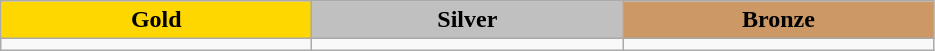<table class="wikitable" style="text-align:left">
<tr align="center">
<td width=200 bgcolor=gold><strong>Gold</strong></td>
<td width=200 bgcolor=silver><strong>Silver</strong></td>
<td width=200 bgcolor=CC9966><strong>Bronze</strong></td>
</tr>
<tr>
<td></td>
<td></td>
<td></td>
</tr>
</table>
